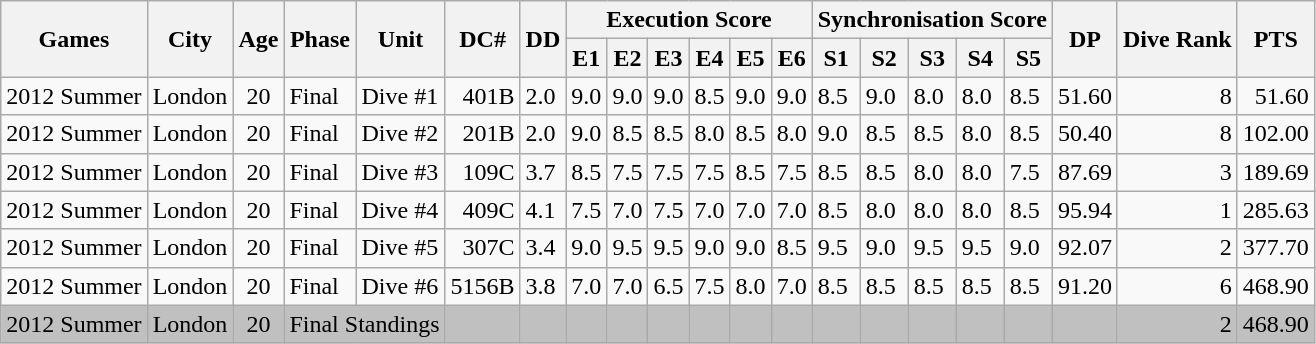<table class="wikitable">
<tr>
<th rowspan="2">Games</th>
<th rowspan="2">City</th>
<th rowspan="2">Age</th>
<th rowspan="2">Phase</th>
<th rowspan="2">Unit</th>
<th rowspan="2">DC#</th>
<th rowspan="2">DD</th>
<th colspan="6">Execution Score</th>
<th colspan="5">Synchronisation Score</th>
<th rowspan="2">DP</th>
<th rowspan="2">Dive Rank</th>
<th rowspan="2">PTS</th>
</tr>
<tr>
<th>E1</th>
<th>E2</th>
<th>E3</th>
<th>E4</th>
<th>E5</th>
<th>E6</th>
<th>S1</th>
<th>S2</th>
<th>S3</th>
<th>S4</th>
<th>S5</th>
</tr>
<tr>
<td>2012 Summer</td>
<td>London</td>
<td align="center">20</td>
<td>Final</td>
<td>Dive #1</td>
<td align="right">401B</td>
<td>2.0</td>
<td>9.0</td>
<td>9.0</td>
<td>9.0</td>
<td>8.5</td>
<td>9.0</td>
<td>9.0</td>
<td>8.5</td>
<td>9.0</td>
<td>8.0</td>
<td>8.0</td>
<td>8.5</td>
<td align="right">51.60</td>
<td align="right">8</td>
<td align="right">51.60</td>
</tr>
<tr>
<td>2012 Summer</td>
<td>London</td>
<td align="center">20</td>
<td>Final</td>
<td>Dive #2</td>
<td align="right">201B</td>
<td>2.0</td>
<td>9.0</td>
<td>8.5</td>
<td>8.5</td>
<td>8.0</td>
<td>8.5</td>
<td>8.0</td>
<td>9.0</td>
<td>8.5</td>
<td>8.5</td>
<td>8.0</td>
<td>8.5</td>
<td align="right">50.40</td>
<td align="right">8</td>
<td align="right">102.00</td>
</tr>
<tr>
<td>2012 Summer</td>
<td>London</td>
<td align="center">20</td>
<td>Final</td>
<td>Dive #3</td>
<td align="right">109C</td>
<td>3.7</td>
<td>8.5</td>
<td>7.5</td>
<td>7.5</td>
<td>7.5</td>
<td>8.5</td>
<td>7.5</td>
<td>8.5</td>
<td>8.5</td>
<td>8.0</td>
<td>8.0</td>
<td>7.5</td>
<td align="right">87.69</td>
<td align="right">3</td>
<td align="right">189.69</td>
</tr>
<tr>
<td>2012 Summer</td>
<td>London</td>
<td align="center">20</td>
<td>Final</td>
<td>Dive #4</td>
<td align="right">409C</td>
<td>4.1</td>
<td>7.5</td>
<td>7.0</td>
<td>7.5</td>
<td>7.0</td>
<td>7.0</td>
<td>7.0</td>
<td>8.5</td>
<td>8.0</td>
<td>8.0</td>
<td>8.0</td>
<td>8.5</td>
<td align="right">95.94</td>
<td align="right">1</td>
<td align="right">285.63</td>
</tr>
<tr>
<td>2012 Summer</td>
<td>London</td>
<td align="center">20</td>
<td>Final</td>
<td>Dive #5</td>
<td align="right">307C</td>
<td>3.4</td>
<td>9.0</td>
<td>9.5</td>
<td>9.5</td>
<td>9.0</td>
<td>9.0</td>
<td>8.5</td>
<td>9.5</td>
<td>9.0</td>
<td>9.5</td>
<td>9.5</td>
<td>9.0</td>
<td align="right">92.07</td>
<td align="right">2</td>
<td align="right">377.70</td>
</tr>
<tr>
<td>2012 Summer</td>
<td>London</td>
<td align="center">20</td>
<td>Final</td>
<td>Dive #6</td>
<td align="right">5156B</td>
<td>3.8</td>
<td>7.0</td>
<td>7.0</td>
<td>6.5</td>
<td>7.5</td>
<td>8.0</td>
<td>7.0</td>
<td>8.5</td>
<td>8.5</td>
<td>8.5</td>
<td>8.5</td>
<td>8.5</td>
<td align="right">91.20</td>
<td align="right">6</td>
<td align="right">468.90</td>
</tr>
<tr>
<td style="background:silver;">2012 Summer</td>
<td style="background:silver;">London</td>
<td style="background:silver;" align="center">20</td>
<td style="background:silver;" colspan="2" align="center">Final Standings</td>
<td style="background:silver;"></td>
<td style="background:silver;"></td>
<td style="background:silver;"></td>
<td style="background:silver;"></td>
<td style="background:silver;"></td>
<td style="background:silver;"></td>
<td style="background:silver;"></td>
<td style="background:silver;"></td>
<td style="background:silver;"></td>
<td style="background:silver;"></td>
<td style="background:silver;"></td>
<td style="background:silver;"></td>
<td style="background:silver;"></td>
<td style="background:silver;"></td>
<td style="background:silver;" align="right">2</td>
<td style="background:silver;" align="right">468.90</td>
</tr>
</table>
